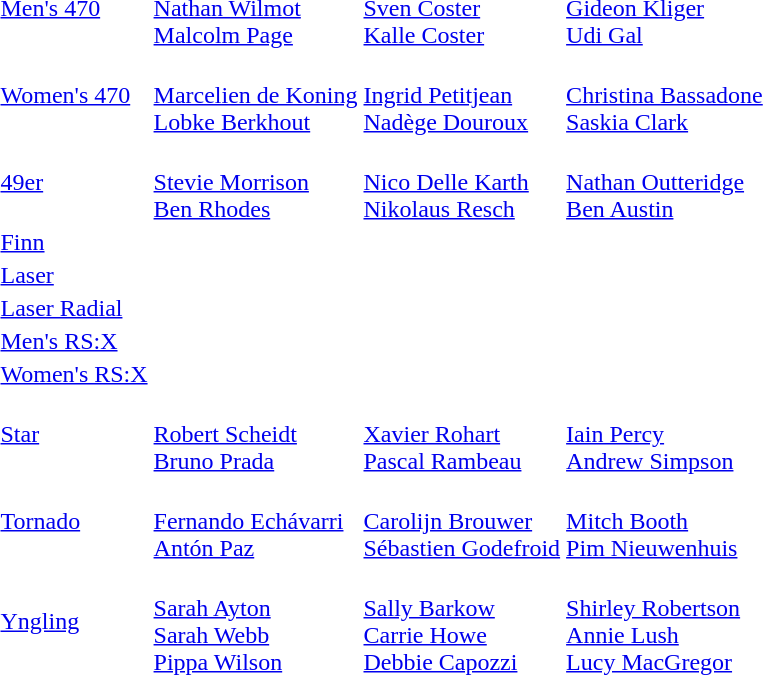<table>
<tr>
<td><a href='#'>Men's 470</a><br></td>
<td><br><a href='#'>Nathan Wilmot</a><br><a href='#'>Malcolm Page</a></td>
<td><br><a href='#'>Sven Coster</a><br><a href='#'>Kalle Coster</a></td>
<td><br><a href='#'>Gideon Kliger</a><br><a href='#'>Udi Gal</a></td>
</tr>
<tr>
<td><a href='#'>Women's 470</a><br></td>
<td><br><a href='#'>Marcelien de Koning</a><br><a href='#'>Lobke Berkhout</a></td>
<td><br><a href='#'>Ingrid Petitjean</a><br><a href='#'>Nadège Douroux</a></td>
<td><br><a href='#'>Christina Bassadone</a><br><a href='#'>Saskia Clark</a></td>
</tr>
<tr>
<td><a href='#'>49er</a><br></td>
<td><br><a href='#'>Stevie Morrison</a><br><a href='#'>Ben Rhodes</a></td>
<td><br><a href='#'>Nico Delle Karth</a><br><a href='#'>Nikolaus Resch</a></td>
<td><br><a href='#'>Nathan Outteridge</a><br><a href='#'>Ben Austin</a></td>
</tr>
<tr>
<td><a href='#'>Finn</a><br></td>
<td></td>
<td></td>
<td></td>
</tr>
<tr>
<td><a href='#'>Laser</a><br></td>
<td></td>
<td></td>
<td></td>
</tr>
<tr>
<td><a href='#'>Laser Radial</a><br></td>
<td></td>
<td></td>
<td></td>
</tr>
<tr>
<td><a href='#'>Men's RS:X</a><br></td>
<td></td>
<td nowrap></td>
<td></td>
</tr>
<tr>
<td><a href='#'>Women's RS:X</a><br></td>
<td></td>
<td></td>
<td></td>
</tr>
<tr>
<td><a href='#'>Star</a><br></td>
<td><br><a href='#'>Robert Scheidt</a><br><a href='#'>Bruno Prada</a></td>
<td><br><a href='#'>Xavier Rohart</a><br><a href='#'>Pascal Rambeau</a></td>
<td><br><a href='#'>Iain Percy</a><br><a href='#'>Andrew Simpson</a></td>
</tr>
<tr>
<td><a href='#'>Tornado</a><br></td>
<td><br><a href='#'>Fernando Echávarri</a><br><a href='#'>Antón Paz</a></td>
<td><br><a href='#'>Carolijn Brouwer</a><br><a href='#'>Sébastien Godefroid</a></td>
<td><br><a href='#'>Mitch Booth</a><br><a href='#'>Pim Nieuwenhuis</a></td>
</tr>
<tr>
<td><a href='#'>Yngling</a><br></td>
<td><br><a href='#'>Sarah Ayton</a><br><a href='#'>Sarah Webb</a><br><a href='#'>Pippa Wilson</a></td>
<td><br><a href='#'>Sally Barkow</a><br><a href='#'>Carrie Howe</a><br><a href='#'>Debbie Capozzi</a></td>
<td><br><a href='#'>Shirley Robertson</a><br><a href='#'>Annie Lush</a><br><a href='#'>Lucy MacGregor</a></td>
</tr>
</table>
